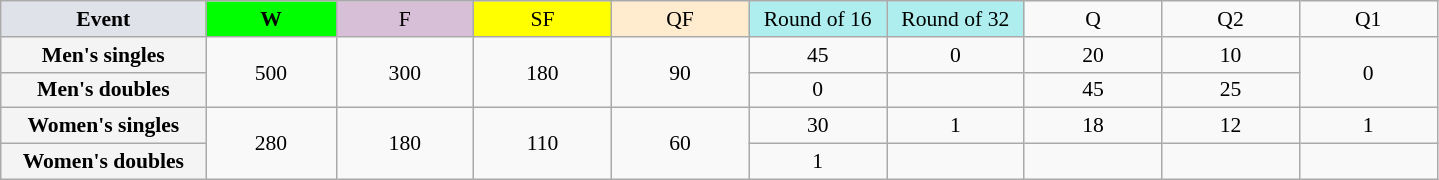<table class=wikitable style=font-size:90%;text-align:center>
<tr>
<td style="width:130px; background:#dfe2e9;"><strong>Event</strong></td>
<td style="width:80px; background:lime;"><strong>W</strong></td>
<td style="width:85px; background:thistle;">F</td>
<td style="width:85px; background:#ff0;">SF</td>
<td style="width:85px; background:#ffebcd;">QF</td>
<td style="width:85px; background:#afeeee;">Round of 16</td>
<td style="width:85px; background:#afeeee;">Round of 32</td>
<td width=85>Q</td>
<td width=85>Q2</td>
<td width=85>Q1</td>
</tr>
<tr>
<th style="background:#f4f4f4;">Men's singles</th>
<td rowspan=2>500</td>
<td rowspan=2>300</td>
<td rowspan=2>180</td>
<td rowspan=2>90</td>
<td>45</td>
<td>0</td>
<td>20</td>
<td>10</td>
<td rowspan=2>0</td>
</tr>
<tr>
<th style="background:#f4f4f4;">Men's doubles</th>
<td>0</td>
<td></td>
<td>45</td>
<td>25</td>
</tr>
<tr>
<th style="background:#f4f4f4;">Women's singles</th>
<td rowspan=2>280</td>
<td rowspan=2>180</td>
<td rowspan=2>110</td>
<td rowspan=2>60</td>
<td>30</td>
<td>1</td>
<td>18</td>
<td>12</td>
<td>1</td>
</tr>
<tr>
<th style="background:#f4f4f4;">Women's doubles</th>
<td>1</td>
<td></td>
<td></td>
<td></td>
<td></td>
</tr>
</table>
